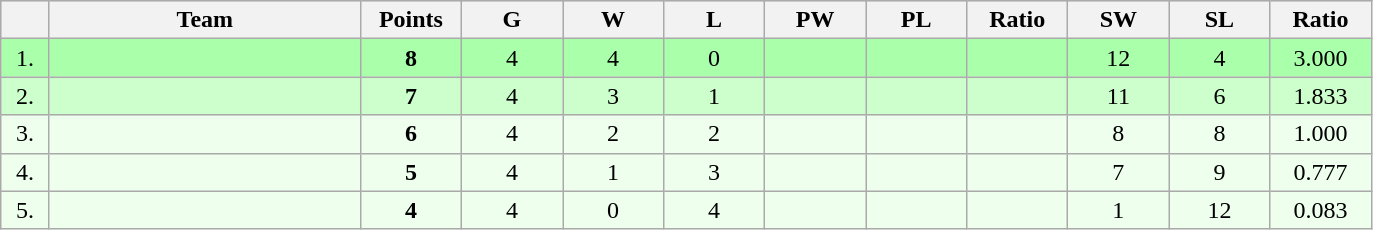<table class=wikitable style="text-align:center">
<tr style="background: #DCDCDC">
<th width="25"></th>
<th width="200">Team</th>
<th width="60">Points</th>
<th width="60">G</th>
<th width="60">W</th>
<th width="60">L</th>
<th width="60">PW</th>
<th width="60">PL</th>
<th width="60">Ratio</th>
<th width="60">SW</th>
<th width="60">SL</th>
<th width="60">Ratio</th>
</tr>
<tr style="background: #AAFFAA">
<td>1.</td>
<td align=left></td>
<td><strong>8</strong></td>
<td>4</td>
<td>4</td>
<td>0</td>
<td></td>
<td></td>
<td></td>
<td>12</td>
<td>4</td>
<td>3.000</td>
</tr>
<tr style="background: #CCFFCC">
<td>2.</td>
<td align=left></td>
<td><strong>7</strong></td>
<td>4</td>
<td>3</td>
<td>1</td>
<td></td>
<td></td>
<td></td>
<td>11</td>
<td>6</td>
<td>1.833</td>
</tr>
<tr style="background: #EEFFEE">
<td>3.</td>
<td align=left></td>
<td><strong>6</strong></td>
<td>4</td>
<td>2</td>
<td>2</td>
<td></td>
<td></td>
<td></td>
<td>8</td>
<td>8</td>
<td>1.000</td>
</tr>
<tr style="background: #EEFFEE">
<td>4.</td>
<td align=left></td>
<td><strong>5</strong></td>
<td>4</td>
<td>1</td>
<td>3</td>
<td></td>
<td></td>
<td></td>
<td>7</td>
<td>9</td>
<td>0.777</td>
</tr>
<tr style="background: #EEFFEE">
<td>5.</td>
<td align=left></td>
<td><strong>4</strong></td>
<td>4</td>
<td>0</td>
<td>4</td>
<td></td>
<td></td>
<td></td>
<td>1</td>
<td>12</td>
<td>0.083</td>
</tr>
</table>
